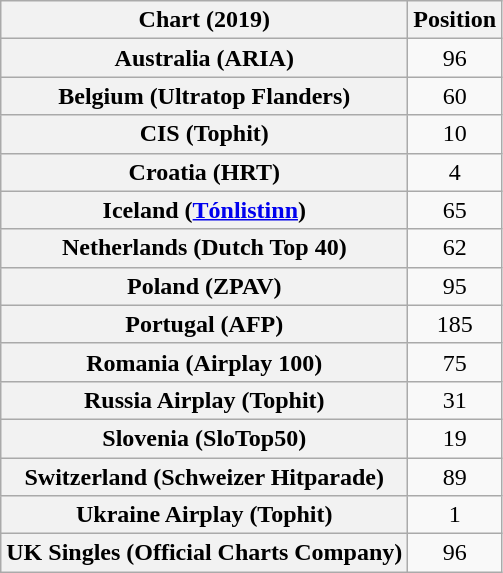<table class="wikitable sortable plainrowheaders" style="text-align:center">
<tr>
<th scope="col">Chart (2019)</th>
<th scope="col">Position</th>
</tr>
<tr>
<th scope="row">Australia (ARIA)</th>
<td>96</td>
</tr>
<tr>
<th scope="row">Belgium (Ultratop Flanders)</th>
<td>60</td>
</tr>
<tr>
<th scope="row">CIS (Tophit)</th>
<td>10</td>
</tr>
<tr>
<th scope="row">Croatia (HRT)</th>
<td>4</td>
</tr>
<tr>
<th scope="row">Iceland (<a href='#'>Tónlistinn</a>)</th>
<td>65</td>
</tr>
<tr>
<th scope="row">Netherlands (Dutch Top 40)</th>
<td>62</td>
</tr>
<tr>
<th scope="row">Poland (ZPAV)</th>
<td>95</td>
</tr>
<tr>
<th scope="row">Portugal (AFP)</th>
<td>185</td>
</tr>
<tr>
<th scope="row">Romania (Airplay 100)</th>
<td>75</td>
</tr>
<tr>
<th scope="row">Russia Airplay (Tophit)</th>
<td>31</td>
</tr>
<tr>
<th scope="row">Slovenia (SloTop50)</th>
<td>19</td>
</tr>
<tr>
<th scope="row">Switzerland (Schweizer Hitparade)</th>
<td>89</td>
</tr>
<tr>
<th scope="row">Ukraine Airplay (Tophit)</th>
<td>1</td>
</tr>
<tr>
<th scope="row">UK Singles (Official Charts Company)</th>
<td>96</td>
</tr>
</table>
